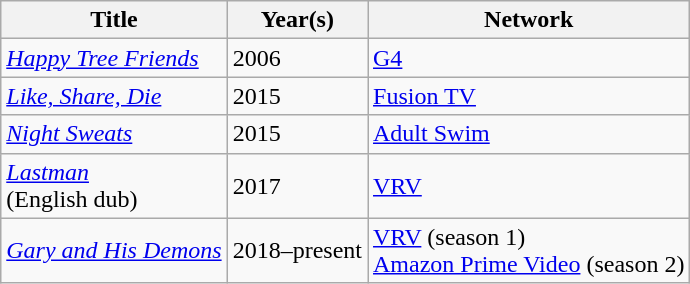<table class="wikitable">
<tr>
<th>Title</th>
<th>Year(s)</th>
<th>Network</th>
</tr>
<tr>
<td><em><a href='#'>Happy Tree Friends</a></em></td>
<td>2006</td>
<td><a href='#'>G4</a></td>
</tr>
<tr>
<td><em><a href='#'>Like, Share, Die</a></em></td>
<td>2015</td>
<td><a href='#'>Fusion TV</a></td>
</tr>
<tr>
<td><em><a href='#'>Night Sweats</a></em></td>
<td>2015</td>
<td><a href='#'>Adult Swim</a></td>
</tr>
<tr>
<td><em><a href='#'>Lastman</a></em><br>(English dub)</td>
<td>2017</td>
<td><a href='#'>VRV</a></td>
</tr>
<tr>
<td><em><a href='#'>Gary and His Demons</a></em></td>
<td>2018–present</td>
<td><a href='#'>VRV</a> (season 1)<br><a href='#'>Amazon Prime Video</a> (season 2)</td>
</tr>
</table>
